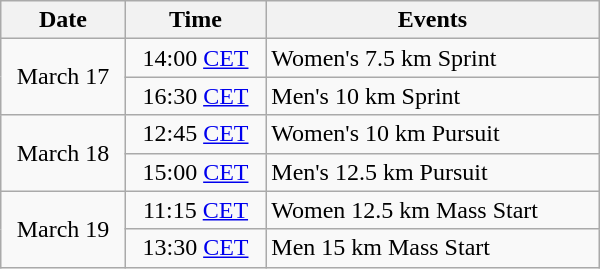<table class="wikitable" style="text-align: center" width="400">
<tr>
<th>Date</th>
<th>Time</th>
<th>Events</th>
</tr>
<tr>
<td rowspan=2>March 17</td>
<td>14:00 <a href='#'>CET</a></td>
<td style="text-align: left">Women's 7.5 km Sprint</td>
</tr>
<tr>
<td>16:30 <a href='#'>CET</a></td>
<td style="text-align: left">Men's 10 km Sprint</td>
</tr>
<tr>
<td rowspan=2>March 18</td>
<td>12:45 <a href='#'>CET</a></td>
<td style="text-align: left">Women's 10 km Pursuit</td>
</tr>
<tr>
<td>15:00 <a href='#'>CET</a></td>
<td style="text-align: left">Men's 12.5 km Pursuit</td>
</tr>
<tr>
<td rowspan=2>March 19</td>
<td>11:15 <a href='#'>CET</a></td>
<td style="text-align: left">Women 12.5 km Mass Start</td>
</tr>
<tr>
<td>13:30 <a href='#'>CET</a></td>
<td style="text-align: left">Men 15 km Mass Start</td>
</tr>
</table>
